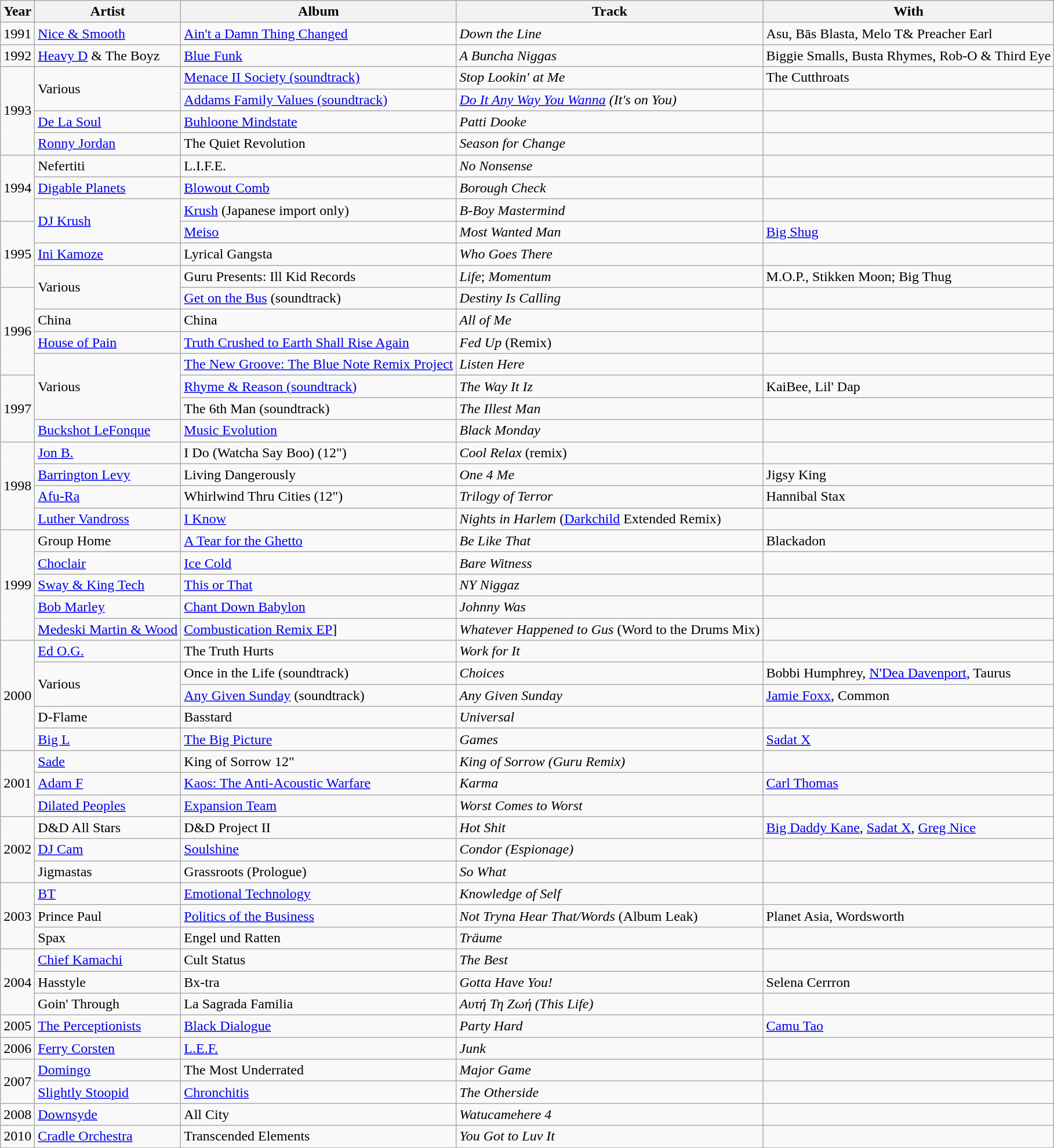<table class="wikitable sortable">
<tr>
<th>Year</th>
<th>Artist</th>
<th>Album</th>
<th>Track</th>
<th>With</th>
</tr>
<tr>
<td>1991</td>
<td><a href='#'>Nice & Smooth</a></td>
<td><a href='#'>Ain't a Damn Thing Changed</a></td>
<td><em>Down the Line</em></td>
<td>Asu, Bās Blasta, Melo T& Preacher Earl</td>
</tr>
<tr>
<td>1992</td>
<td><a href='#'>Heavy D</a> & The Boyz</td>
<td><a href='#'>Blue Funk</a></td>
<td><em>A Buncha Niggas</em></td>
<td>Biggie Smalls, Busta Rhymes, Rob-O & Third Eye</td>
</tr>
<tr>
<td rowspan="4">1993</td>
<td rowspan="2">Various</td>
<td><a href='#'>Menace II Society (soundtrack)</a></td>
<td><em>Stop Lookin' at Me</em></td>
<td>The Cutthroats</td>
</tr>
<tr>
<td><a href='#'>Addams Family Values (soundtrack)</a></td>
<td><em><a href='#'>Do It Any Way You Wanna</a> (It's on You)</em></td>
<td></td>
</tr>
<tr>
<td><a href='#'>De La Soul</a></td>
<td><a href='#'>Buhloone Mindstate</a></td>
<td><em>Patti Dooke</em></td>
<td></td>
</tr>
<tr>
<td><a href='#'>Ronny Jordan</a></td>
<td>The Quiet Revolution</td>
<td><em>Season for Change</em></td>
<td></td>
</tr>
<tr>
<td rowspan="3">1994</td>
<td>Nefertiti</td>
<td>L.I.F.E.</td>
<td><em>No Nonsense</em></td>
<td></td>
</tr>
<tr>
<td><a href='#'>Digable Planets</a></td>
<td><a href='#'>Blowout Comb</a></td>
<td><em>Borough Check</em></td>
<td></td>
</tr>
<tr>
<td rowspan="2"><a href='#'>DJ Krush</a></td>
<td><a href='#'>Krush</a> (Japanese import only)</td>
<td><em>B-Boy Mastermind</em></td>
<td></td>
</tr>
<tr>
<td rowspan="3">1995</td>
<td><a href='#'>Meiso</a></td>
<td><em>Most Wanted Man</em></td>
<td><a href='#'>Big Shug</a></td>
</tr>
<tr>
<td><a href='#'>Ini Kamoze</a></td>
<td>Lyrical Gangsta</td>
<td><em>Who Goes There</em></td>
<td></td>
</tr>
<tr>
<td rowspan="2">Various</td>
<td>Guru Presents: Ill Kid Records</td>
<td><em>Life</em>; <em>Momentum</em></td>
<td>M.O.P., Stikken Moon; Big Thug</td>
</tr>
<tr>
<td rowspan="4">1996</td>
<td><a href='#'>Get on the Bus</a> (soundtrack)</td>
<td><em>Destiny Is Calling</em></td>
<td></td>
</tr>
<tr>
<td>China</td>
<td>China</td>
<td><em>All of Me</em></td>
<td></td>
</tr>
<tr>
<td><a href='#'>House of Pain</a></td>
<td><a href='#'>Truth Crushed to Earth Shall Rise Again</a></td>
<td><em>Fed Up</em> (Remix)</td>
<td></td>
</tr>
<tr>
<td rowspan="3">Various</td>
<td><a href='#'>The New Groove: The Blue Note Remix Project</a></td>
<td><em>Listen Here</em></td>
<td></td>
</tr>
<tr>
<td rowspan="3">1997</td>
<td><a href='#'>Rhyme & Reason (soundtrack)</a></td>
<td><em>The Way It Iz</em></td>
<td>KaiBee, Lil' Dap</td>
</tr>
<tr>
<td>The 6th Man (soundtrack)</td>
<td><em>The Illest Man</em></td>
<td></td>
</tr>
<tr>
<td><a href='#'>Buckshot LeFonque</a></td>
<td><a href='#'>Music Evolution</a></td>
<td><em>Black Monday</em></td>
<td></td>
</tr>
<tr>
<td rowspan="4">1998</td>
<td><a href='#'>Jon B.</a></td>
<td>I Do (Watcha Say Boo) (12")</td>
<td><em>Cool Relax</em> (remix)</td>
<td></td>
</tr>
<tr>
<td><a href='#'>Barrington Levy</a></td>
<td>Living Dangerously</td>
<td><em>One 4 Me</em></td>
<td>Jigsy King</td>
</tr>
<tr>
<td><a href='#'>Afu-Ra</a></td>
<td>Whirlwind Thru Cities (12")</td>
<td><em>Trilogy of Terror</em></td>
<td>Hannibal Stax</td>
</tr>
<tr>
<td><a href='#'>Luther Vandross</a></td>
<td><a href='#'>I Know</a></td>
<td><em>Nights in Harlem</em> (<a href='#'>Darkchild</a> Extended Remix)</td>
<td></td>
</tr>
<tr>
<td rowspan="5">1999</td>
<td>Group Home</td>
<td><a href='#'>A Tear for the Ghetto</a></td>
<td><em>Be Like That</em></td>
<td>Blackadon</td>
</tr>
<tr>
<td><a href='#'>Choclair</a></td>
<td><a href='#'>Ice Cold</a></td>
<td><em>Bare Witness</em></td>
<td></td>
</tr>
<tr>
<td><a href='#'>Sway & King Tech</a></td>
<td><a href='#'>This or That</a></td>
<td><em>NY Niggaz</em></td>
<td></td>
</tr>
<tr>
<td><a href='#'>Bob Marley</a></td>
<td><a href='#'>Chant Down Babylon</a></td>
<td><em>Johnny Was</em></td>
<td></td>
</tr>
<tr>
<td><a href='#'>Medeski Martin & Wood</a></td>
<td><a href='#'>Combustication Remix EP</a>]</td>
<td><em>Whatever Happened to Gus</em> (Word to the Drums Mix)</td>
<td></td>
</tr>
<tr>
<td rowspan="5">2000</td>
<td><a href='#'>Ed O.G.</a></td>
<td>The Truth Hurts</td>
<td><em>Work for It</em></td>
<td></td>
</tr>
<tr>
<td rowspan="2">Various</td>
<td>Once in the Life (soundtrack)</td>
<td><em>Choices</em></td>
<td>Bobbi Humphrey, <a href='#'>N'Dea Davenport</a>, Taurus</td>
</tr>
<tr>
<td><a href='#'>Any Given Sunday</a> (soundtrack)</td>
<td><em>Any Given Sunday</em></td>
<td><a href='#'>Jamie Foxx</a>, Common</td>
</tr>
<tr>
<td>D-Flame</td>
<td>Basstard</td>
<td><em>Universal</em></td>
<td></td>
</tr>
<tr>
<td><a href='#'>Big L</a></td>
<td><a href='#'>The Big Picture</a></td>
<td><em>Games</em></td>
<td><a href='#'>Sadat X</a></td>
</tr>
<tr>
<td rowspan="3">2001</td>
<td><a href='#'>Sade</a></td>
<td>King of Sorrow 12"</td>
<td><em>King of Sorrow (Guru Remix)</em></td>
<td></td>
</tr>
<tr>
<td><a href='#'>Adam F</a></td>
<td><a href='#'>Kaos: The Anti-Acoustic Warfare</a></td>
<td><em>Karma</em></td>
<td><a href='#'>Carl Thomas</a></td>
</tr>
<tr>
<td><a href='#'>Dilated Peoples</a></td>
<td><a href='#'>Expansion Team</a></td>
<td><em>Worst Comes to Worst</em></td>
<td></td>
</tr>
<tr>
<td rowspan="3">2002</td>
<td>D&D All Stars</td>
<td>D&D Project II</td>
<td><em>Hot Shit</em></td>
<td><a href='#'>Big Daddy Kane</a>, <a href='#'>Sadat X</a>, <a href='#'>Greg Nice</a></td>
</tr>
<tr>
<td><a href='#'>DJ Cam</a></td>
<td><a href='#'>Soulshine</a></td>
<td><em>Condor (Espionage)</em></td>
<td></td>
</tr>
<tr>
<td>Jigmastas</td>
<td>Grassroots (Prologue)</td>
<td><em>So What</em></td>
<td></td>
</tr>
<tr>
<td rowspan="3">2003</td>
<td><a href='#'>BT</a></td>
<td><a href='#'>Emotional Technology</a></td>
<td><em>Knowledge of Self</em></td>
<td></td>
</tr>
<tr>
<td>Prince Paul</td>
<td><a href='#'>Politics of the Business</a></td>
<td><em>Not Tryna Hear That/Words</em> (Album Leak)</td>
<td>Planet Asia, Wordsworth</td>
</tr>
<tr>
<td>Spax</td>
<td>Engel und Ratten</td>
<td><em>Träume</em></td>
<td></td>
</tr>
<tr>
<td rowspan="3">2004</td>
<td><a href='#'>Chief Kamachi</a></td>
<td>Cult Status</td>
<td><em>The Best</em></td>
<td></td>
</tr>
<tr>
<td>Hasstyle</td>
<td>Bx-tra</td>
<td><em>Gotta Have You!</em></td>
<td>Selena Cerrron</td>
</tr>
<tr>
<td>Goin' Through</td>
<td>La Sagrada Familia</td>
<td><em>Αυτή Τη Ζωή (This Life)</em></td>
<td></td>
</tr>
<tr>
<td>2005</td>
<td><a href='#'>The Perceptionists</a></td>
<td><a href='#'>Black Dialogue</a></td>
<td><em>Party Hard</em></td>
<td><a href='#'>Camu Tao</a></td>
</tr>
<tr>
<td>2006</td>
<td><a href='#'>Ferry Corsten</a></td>
<td><a href='#'>L.E.F.</a></td>
<td><em>Junk</em></td>
<td></td>
</tr>
<tr>
<td rowspan="2">2007</td>
<td><a href='#'>Domingo</a></td>
<td>The Most Underrated</td>
<td><em>Major Game</em></td>
<td></td>
</tr>
<tr>
<td><a href='#'>Slightly Stoopid</a></td>
<td><a href='#'>Chronchitis</a></td>
<td><em>The Otherside</em></td>
<td></td>
</tr>
<tr>
<td>2008</td>
<td><a href='#'>Downsyde</a></td>
<td>All City</td>
<td><em>Watucamehere 4</em></td>
<td></td>
</tr>
<tr>
<td>2010</td>
<td><a href='#'>Cradle Orchestra</a></td>
<td>Transcended Elements</td>
<td><em>You Got to Luv It</em></td>
<td></td>
</tr>
</table>
